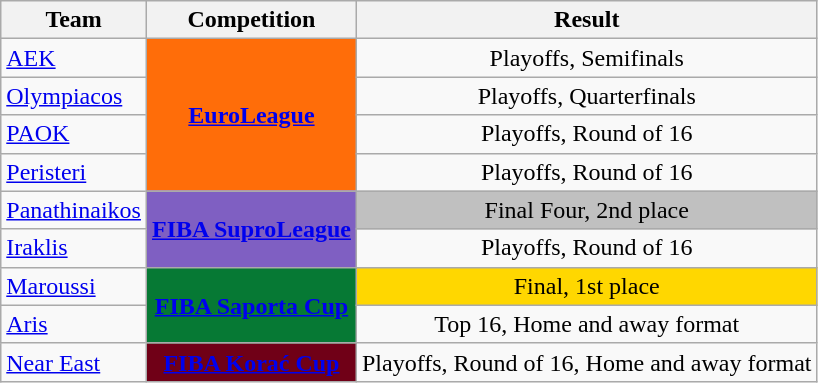<table class="wikitable sortable">
<tr>
<th>Team</th>
<th>Competition</th>
<th>Result</th>
</tr>
<tr>
<td><a href='#'>AEK</a></td>
<td rowspan="4" style="background:#ff6d09;color:#ffffff;text-align:center"><strong><a href='#'><span>EuroLeague</span></a></strong></td>
<td style="text-align:center">Playoffs, Semifinals</td>
</tr>
<tr>
<td><a href='#'>Olympiacos</a></td>
<td style="text-align:center">Playoffs, Quarterfinals</td>
</tr>
<tr>
<td><a href='#'>PAOK</a></td>
<td style="text-align:center">Playoffs, Round of 16</td>
</tr>
<tr>
<td><a href='#'>Peristeri</a></td>
<td style="text-align:center">Playoffs, Round of 16</td>
</tr>
<tr>
<td><a href='#'>Panathinaikos</a></td>
<td rowspan="2" style="background:#7F5FC2;color:#ffffff;text-align:center"><strong><a href='#'><span>FIBA SuproLeague</span></a></strong></td>
<td style="background:#C0C0C0;text-align:center">Final Four, 2nd place</td>
</tr>
<tr>
<td><a href='#'>Iraklis</a></td>
<td style="text-align:center">Playoffs, Round of 16</td>
</tr>
<tr>
<td><a href='#'>Maroussi</a></td>
<td rowspan="2" style="background:#067934;color:white;text-align:center"><strong><a href='#'><span>FIBA Saporta Cup</span></a></strong></td>
<td style="background:#FFD700;text-align:center">Final, 1st place</td>
</tr>
<tr>
<td><a href='#'>Aris</a></td>
<td style="text-align:center">Top 16, Home and away format</td>
</tr>
<tr>
<td><a href='#'>Near East</a></td>
<td rowspan="1" style="background:#700017;color:white;text-align:center"><strong><a href='#'><span>FIBA Korać Cup</span></a></strong></td>
<td style="text-align:center">Playoffs, Round of 16, Home and away format</td>
</tr>
</table>
